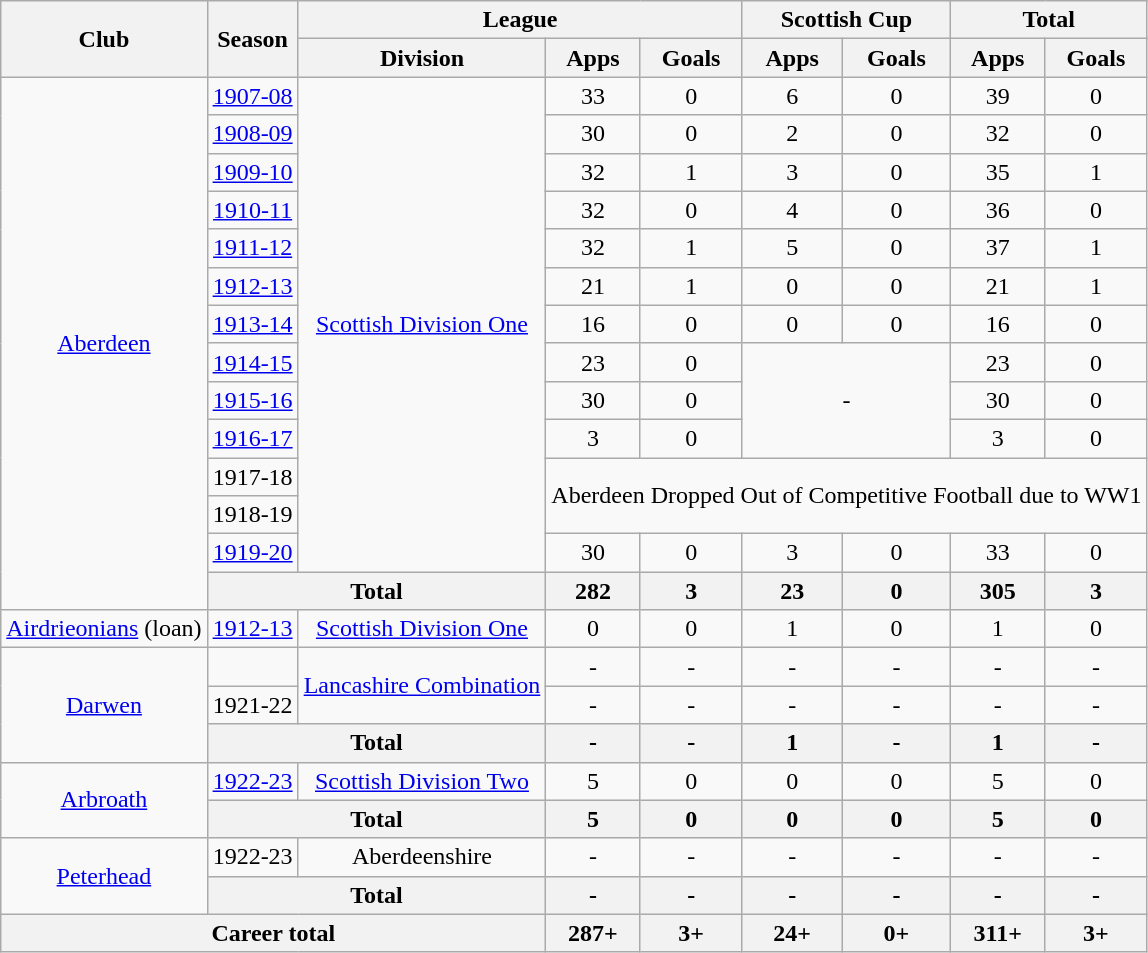<table class="wikitable" style="text-align:center">
<tr>
<th rowspan="2">Club</th>
<th rowspan="2">Season</th>
<th colspan="3">League</th>
<th colspan="2">Scottish Cup</th>
<th colspan="2">Total</th>
</tr>
<tr>
<th>Division</th>
<th>Apps</th>
<th>Goals</th>
<th>Apps</th>
<th>Goals</th>
<th>Apps</th>
<th>Goals</th>
</tr>
<tr>
<td rowspan="14"><a href='#'>Aberdeen</a></td>
<td><a href='#'>1907-08</a></td>
<td rowspan="13"><a href='#'>Scottish Division One</a></td>
<td>33</td>
<td>0</td>
<td>6</td>
<td>0</td>
<td>39</td>
<td>0</td>
</tr>
<tr>
<td><a href='#'>1908-09</a></td>
<td>30</td>
<td>0</td>
<td>2</td>
<td>0</td>
<td>32</td>
<td>0</td>
</tr>
<tr>
<td><a href='#'>1909-10</a></td>
<td>32</td>
<td>1</td>
<td>3</td>
<td>0</td>
<td>35</td>
<td>1</td>
</tr>
<tr>
<td><a href='#'>1910-11</a></td>
<td>32</td>
<td>0</td>
<td>4</td>
<td>0</td>
<td>36</td>
<td>0</td>
</tr>
<tr>
<td><a href='#'>1911-12</a></td>
<td>32</td>
<td>1</td>
<td>5</td>
<td>0</td>
<td>37</td>
<td>1</td>
</tr>
<tr>
<td><a href='#'>1912-13</a></td>
<td>21</td>
<td>1</td>
<td>0</td>
<td>0</td>
<td>21</td>
<td>1</td>
</tr>
<tr>
<td><a href='#'>1913-14</a></td>
<td>16</td>
<td>0</td>
<td>0</td>
<td>0</td>
<td>16</td>
<td>0</td>
</tr>
<tr>
<td><a href='#'>1914-15</a></td>
<td>23</td>
<td>0</td>
<td colspan="2" rowspan="3">-</td>
<td>23</td>
<td>0</td>
</tr>
<tr>
<td><a href='#'>1915-16</a></td>
<td>30</td>
<td>0</td>
<td>30</td>
<td>0</td>
</tr>
<tr>
<td><a href='#'>1916-17</a></td>
<td>3</td>
<td>0</td>
<td>3</td>
<td>0</td>
</tr>
<tr>
<td>1917-18</td>
<td colspan="6" rowspan="2">Aberdeen Dropped Out of Competitive Football due to WW1</td>
</tr>
<tr>
<td>1918-19</td>
</tr>
<tr>
<td><a href='#'>1919-20</a></td>
<td>30</td>
<td>0</td>
<td>3</td>
<td>0</td>
<td>33</td>
<td>0</td>
</tr>
<tr>
<th colspan="2">Total</th>
<th>282</th>
<th>3</th>
<th>23</th>
<th>0</th>
<th>305</th>
<th>3</th>
</tr>
<tr>
<td><a href='#'>Airdrieonians</a> (loan)</td>
<td><a href='#'>1912-13</a></td>
<td><a href='#'>Scottish Division One</a></td>
<td>0</td>
<td>0</td>
<td>1</td>
<td>0</td>
<td>1</td>
<td>0</td>
</tr>
<tr>
<td rowspan="3"><a href='#'>Darwen</a></td>
<td></td>
<td rowspan="2"><a href='#'>Lancashire Combination</a></td>
<td>-</td>
<td>-</td>
<td>-</td>
<td>-</td>
<td>-</td>
<td>-</td>
</tr>
<tr>
<td>1921-22</td>
<td>-</td>
<td>-</td>
<td>-</td>
<td>-</td>
<td>-</td>
<td>-</td>
</tr>
<tr>
<th colspan="2">Total</th>
<th>-</th>
<th>-</th>
<th>1</th>
<th>-</th>
<th>1</th>
<th>-</th>
</tr>
<tr>
<td rowspan="2"><a href='#'>Arbroath</a></td>
<td><a href='#'>1922-23</a></td>
<td><a href='#'>Scottish Division Two</a></td>
<td>5</td>
<td>0</td>
<td>0</td>
<td>0</td>
<td>5</td>
<td>0</td>
</tr>
<tr>
<th colspan="2">Total</th>
<th>5</th>
<th>0</th>
<th>0</th>
<th>0</th>
<th>5</th>
<th>0</th>
</tr>
<tr>
<td rowspan="2"><a href='#'>Peterhead</a></td>
<td>1922-23</td>
<td>Aberdeenshire</td>
<td>-</td>
<td>-</td>
<td>-</td>
<td>-</td>
<td>-</td>
<td>-</td>
</tr>
<tr>
<th colspan="2">Total</th>
<th>-</th>
<th>-</th>
<th>-</th>
<th>-</th>
<th>-</th>
<th>-</th>
</tr>
<tr>
<th colspan="3">Career total</th>
<th>287+</th>
<th>3+</th>
<th>24+</th>
<th>0+</th>
<th>311+</th>
<th>3+</th>
</tr>
</table>
